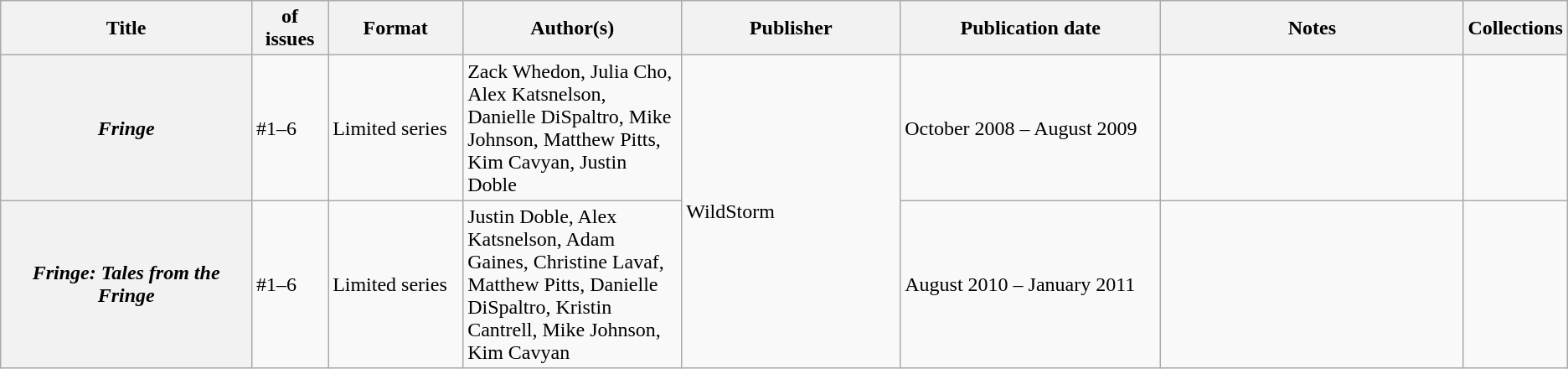<table class="wikitable">
<tr>
<th>Title</th>
<th style="width:40pt"> of issues</th>
<th style="width:75pt">Format</th>
<th style="width:125pt">Author(s)</th>
<th style="width:125pt">Publisher</th>
<th style="width:150pt">Publication date</th>
<th style="width:175pt">Notes</th>
<th>Collections</th>
</tr>
<tr>
<th><em>Fringe</em></th>
<td>#1–6</td>
<td>Limited series</td>
<td>Zack Whedon, Julia Cho, Alex Katsnelson, Danielle DiSpaltro, Mike Johnson, Matthew Pitts, Kim Cavyan, Justin Doble</td>
<td rowspan="2">WildStorm</td>
<td>October 2008 – August 2009</td>
<td></td>
<td></td>
</tr>
<tr>
<th><em>Fringe: Tales from the Fringe</em></th>
<td>#1–6</td>
<td>Limited series</td>
<td>Justin Doble, Alex Katsnelson, Adam Gaines, Christine Lavaf, Matthew Pitts, Danielle DiSpaltro, Kristin Cantrell, Mike Johnson, Kim Cavyan</td>
<td>August 2010 – January 2011</td>
<td></td>
<td></td>
</tr>
</table>
